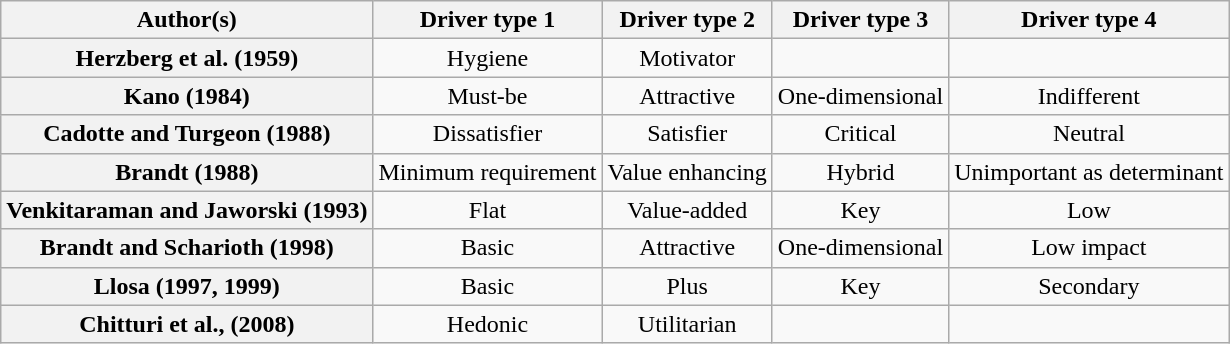<table class="wikitable" style="text-align:center">
<tr>
<th>Author(s)</th>
<th>Driver type 1</th>
<th>Driver type 2</th>
<th>Driver type 3</th>
<th>Driver type 4</th>
</tr>
<tr>
<th>Herzberg et al. (1959)</th>
<td>Hygiene</td>
<td>Motivator</td>
<td></td>
<td></td>
</tr>
<tr>
<th>Kano (1984)</th>
<td>Must-be</td>
<td>Attractive</td>
<td>One-dimensional</td>
<td>Indifferent</td>
</tr>
<tr>
<th>Cadotte and Turgeon (1988)</th>
<td>Dissatisfier</td>
<td>Satisfier</td>
<td>Critical</td>
<td>Neutral</td>
</tr>
<tr>
<th>Brandt (1988)</th>
<td>Minimum requirement</td>
<td>Value enhancing</td>
<td>Hybrid</td>
<td>Unimportant as determinant</td>
</tr>
<tr>
<th>Venkitaraman and Jaworski (1993)</th>
<td>Flat</td>
<td>Value-added</td>
<td>Key</td>
<td>Low</td>
</tr>
<tr>
<th>Brandt and Scharioth (1998)</th>
<td>Basic</td>
<td>Attractive</td>
<td>One-dimensional</td>
<td>Low impact</td>
</tr>
<tr>
<th>Llosa (1997, 1999)</th>
<td>Basic</td>
<td>Plus</td>
<td>Key</td>
<td>Secondary</td>
</tr>
<tr>
<th>Chitturi et al., (2008)</th>
<td>Hedonic</td>
<td>Utilitarian</td>
<td></td>
<td></td>
</tr>
</table>
